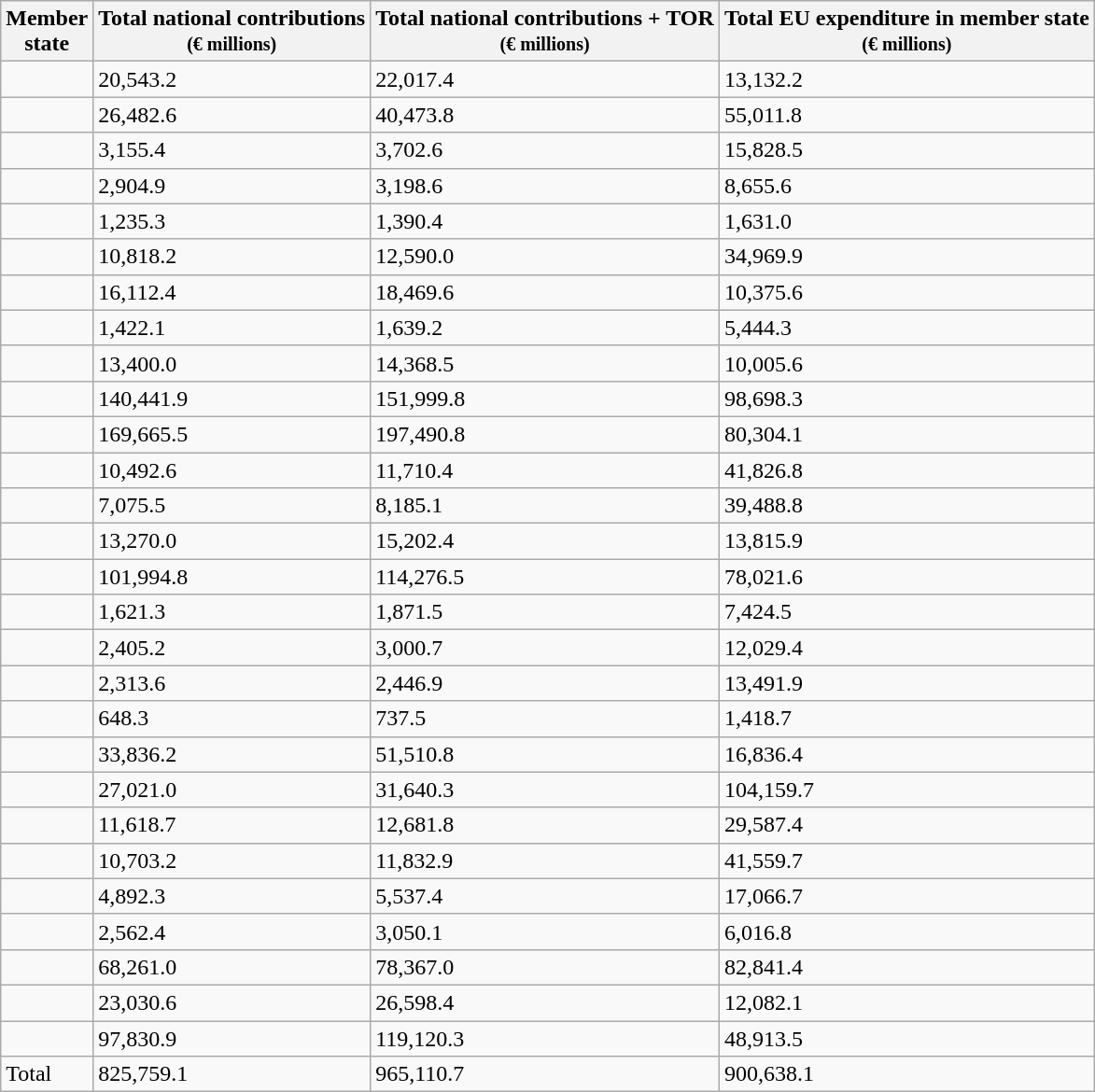<table class="wikitable sortable">
<tr>
<th scope="col" data-sort-type="text">Member<br>state</th>
<th scope="col" data-sort-type="number">Total national contributions<br><small>(€ millions)</small></th>
<th scope="col" data-sort-type="number">Total national contributions + TOR<br><small>(€ millions)</small></th>
<th scope="col" data-sort-type="number">Total EU expenditure in member state<br><small>(€ millions)</small></th>
</tr>
<tr>
<td></td>
<td>20,543.2</td>
<td>22,017.4</td>
<td>13,132.2</td>
</tr>
<tr>
<td></td>
<td>26,482.6</td>
<td>40,473.8</td>
<td>55,011.8</td>
</tr>
<tr>
<td></td>
<td>3,155.4</td>
<td>3,702.6</td>
<td>15,828.5</td>
</tr>
<tr>
<td></td>
<td>2,904.9</td>
<td>3,198.6</td>
<td>8,655.6</td>
</tr>
<tr>
<td></td>
<td>1,235.3</td>
<td>1,390.4</td>
<td>1,631.0</td>
</tr>
<tr>
<td></td>
<td>10,818.2</td>
<td>12,590.0</td>
<td>34,969.9</td>
</tr>
<tr>
<td></td>
<td>16,112.4</td>
<td>18,469.6</td>
<td>10,375.6</td>
</tr>
<tr>
<td></td>
<td>1,422.1</td>
<td>1,639.2</td>
<td>5,444.3</td>
</tr>
<tr>
<td></td>
<td>13,400.0</td>
<td>14,368.5</td>
<td>10,005.6</td>
</tr>
<tr>
<td></td>
<td>140,441.9</td>
<td>151,999.8</td>
<td>98,698.3</td>
</tr>
<tr>
<td></td>
<td>169,665.5</td>
<td>197,490.8</td>
<td>80,304.1</td>
</tr>
<tr>
<td></td>
<td>10,492.6</td>
<td>11,710.4</td>
<td>41,826.8</td>
</tr>
<tr>
<td></td>
<td>7,075.5</td>
<td>8,185.1</td>
<td>39,488.8</td>
</tr>
<tr>
<td></td>
<td>13,270.0</td>
<td>15,202.4</td>
<td>13,815.9</td>
</tr>
<tr>
<td></td>
<td>101,994.8</td>
<td>114,276.5</td>
<td>78,021.6</td>
</tr>
<tr>
<td></td>
<td>1,621.3</td>
<td>1,871.5</td>
<td>7,424.5</td>
</tr>
<tr>
<td></td>
<td>2,405.2</td>
<td>3,000.7</td>
<td>12,029.4</td>
</tr>
<tr>
<td></td>
<td>2,313.6</td>
<td>2,446.9</td>
<td>13,491.9</td>
</tr>
<tr>
<td></td>
<td>648.3</td>
<td>737.5</td>
<td>1,418.7</td>
</tr>
<tr>
<td></td>
<td>33,836.2</td>
<td>51,510.8</td>
<td>16,836.4</td>
</tr>
<tr>
<td></td>
<td>27,021.0</td>
<td>31,640.3</td>
<td>104,159.7</td>
</tr>
<tr>
<td></td>
<td>11,618.7</td>
<td>12,681.8</td>
<td>29,587.4</td>
</tr>
<tr>
<td></td>
<td>10,703.2</td>
<td>11,832.9</td>
<td>41,559.7</td>
</tr>
<tr>
<td></td>
<td>4,892.3</td>
<td>5,537.4</td>
<td>17,066.7</td>
</tr>
<tr>
<td></td>
<td>2,562.4</td>
<td>3,050.1</td>
<td>6,016.8</td>
</tr>
<tr>
<td></td>
<td>68,261.0</td>
<td>78,367.0</td>
<td>82,841.4</td>
</tr>
<tr>
<td></td>
<td>23,030.6</td>
<td>26,598.4</td>
<td>12,082.1</td>
</tr>
<tr>
<td></td>
<td>97,830.9</td>
<td>119,120.3</td>
<td>48,913.5</td>
</tr>
<tr>
<td>Total</td>
<td>825,759.1</td>
<td>965,110.7</td>
<td>900,638.1</td>
</tr>
</table>
